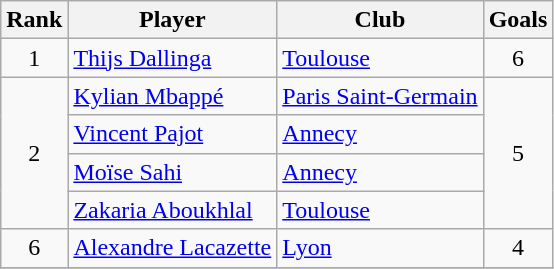<table class="wikitable" style="text-align:center;">
<tr>
<th>Rank</th>
<th>Player</th>
<th>Club</th>
<th>Goals</th>
</tr>
<tr>
<td>1</td>
<td align="left"> <a href='#'>Thijs Dallinga</a></td>
<td align="left"><a href='#'>Toulouse</a></td>
<td>6</td>
</tr>
<tr>
<td rowspan="4">2</td>
<td align="left"> <a href='#'>Kylian Mbappé</a></td>
<td align="left"><a href='#'>Paris Saint-Germain</a></td>
<td rowspan="4">5</td>
</tr>
<tr>
<td align="left"> <a href='#'>Vincent Pajot</a></td>
<td align="left"><a href='#'>Annecy</a></td>
</tr>
<tr>
<td align="left"><strong></strong> <a href='#'>Moïse Sahi</a></td>
<td align="left"><a href='#'>Annecy</a></td>
</tr>
<tr>
<td align="left"> <a href='#'>Zakaria Aboukhlal</a></td>
<td align="left"><a href='#'>Toulouse</a></td>
</tr>
<tr>
<td>6</td>
<td align="left"> <a href='#'>Alexandre Lacazette</a></td>
<td align="left"><a href='#'>Lyon</a></td>
<td>4</td>
</tr>
<tr>
</tr>
</table>
